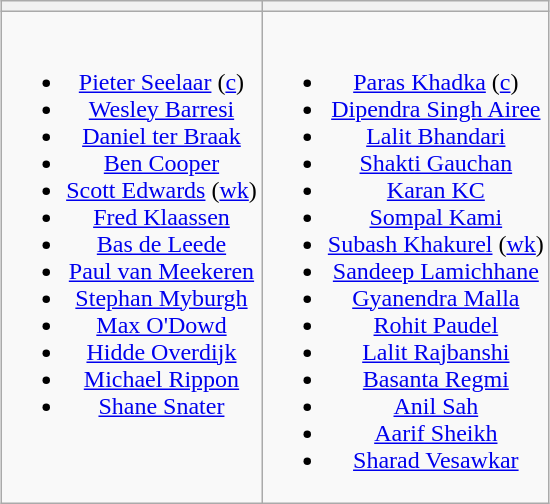<table class="wikitable" style="text-align:center; margin:auto">
<tr>
<th></th>
<th></th>
</tr>
<tr style="vertical-align:top">
<td><br><ul><li><a href='#'>Pieter Seelaar</a> (<a href='#'>c</a>)</li><li><a href='#'>Wesley Barresi</a></li><li><a href='#'>Daniel ter Braak</a></li><li><a href='#'>Ben Cooper</a></li><li><a href='#'>Scott Edwards</a> (<a href='#'>wk</a>)</li><li><a href='#'>Fred Klaassen</a></li><li><a href='#'>Bas de Leede</a></li><li><a href='#'>Paul van Meekeren</a></li><li><a href='#'>Stephan Myburgh</a></li><li><a href='#'>Max O'Dowd</a></li><li><a href='#'>Hidde Overdijk</a></li><li><a href='#'>Michael Rippon</a></li><li><a href='#'>Shane Snater</a></li></ul></td>
<td><br><ul><li><a href='#'>Paras Khadka</a> (<a href='#'>c</a>)</li><li><a href='#'>Dipendra Singh Airee</a></li><li><a href='#'>Lalit Bhandari</a></li><li><a href='#'>Shakti Gauchan</a></li><li><a href='#'>Karan KC</a></li><li><a href='#'>Sompal Kami</a></li><li><a href='#'>Subash Khakurel</a> (<a href='#'>wk</a>)</li><li><a href='#'>Sandeep Lamichhane</a></li><li><a href='#'>Gyanendra Malla</a></li><li><a href='#'>Rohit Paudel</a></li><li><a href='#'>Lalit Rajbanshi</a></li><li><a href='#'>Basanta Regmi</a></li><li><a href='#'>Anil Sah</a></li><li><a href='#'>Aarif Sheikh</a></li><li><a href='#'>Sharad Vesawkar</a></li></ul></td>
</tr>
</table>
